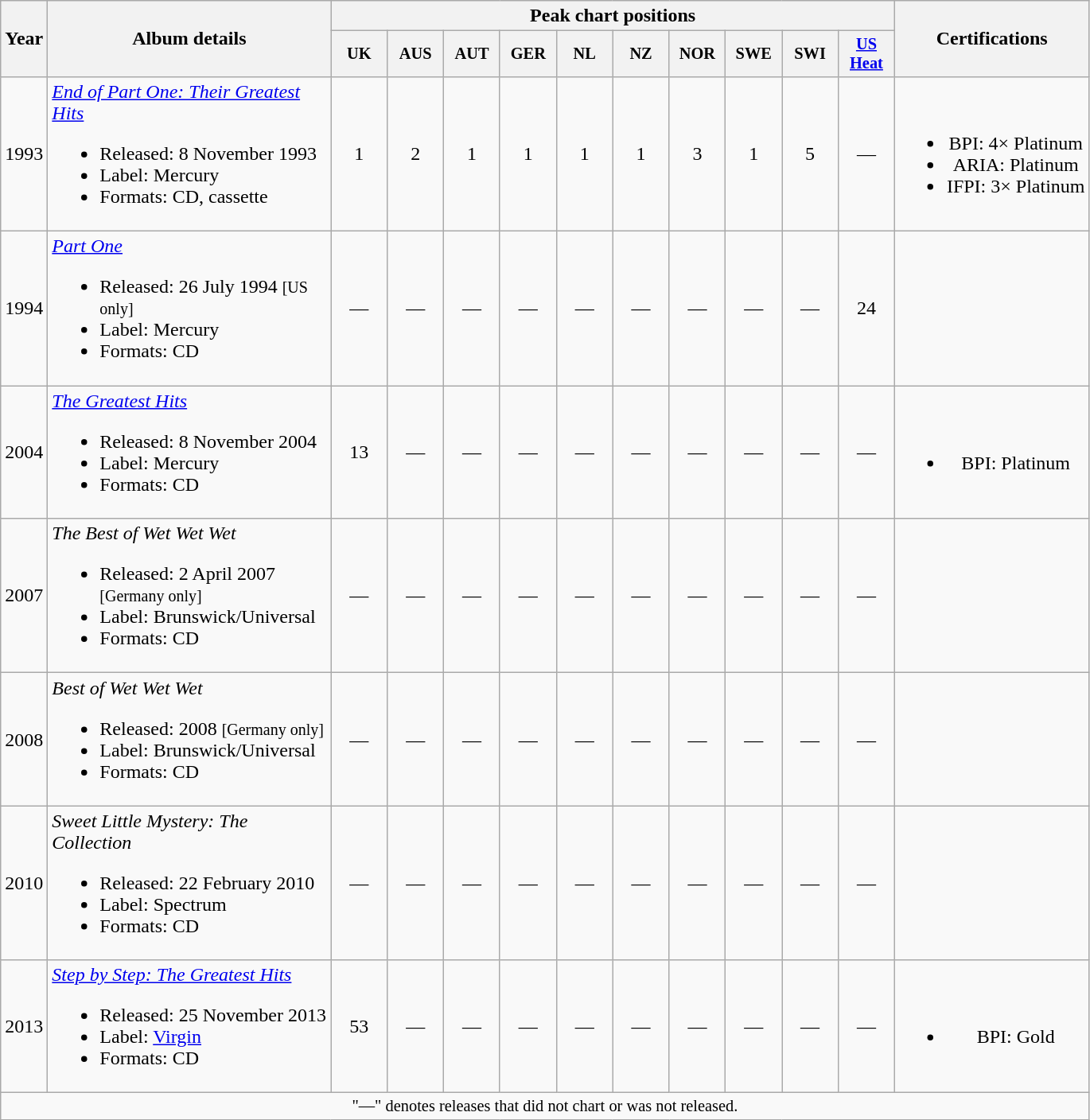<table class="wikitable" style=text-align:center;>
<tr>
<th rowspan="2">Year</th>
<th width="230" rowspan="2">Album details</th>
<th colspan="10">Peak chart positions</th>
<th rowspan="2">Certifications</th>
</tr>
<tr>
<th style="width:3em;font-size:85%">UK<br></th>
<th style="width:3em;font-size:85%">AUS<br></th>
<th style="width:3em;font-size:85%">AUT<br></th>
<th style="width:3em;font-size:85%">GER<br></th>
<th style="width:3em;font-size:85%">NL<br></th>
<th style="width:3em;font-size:85%">NZ<br></th>
<th style="width:3em;font-size:85%">NOR<br></th>
<th style="width:3em;font-size:85%">SWE<br></th>
<th style="width:3em;font-size:85%">SWI<br></th>
<th style="width:3em;font-size:85%"><a href='#'>US Heat</a><br></th>
</tr>
<tr>
<td>1993</td>
<td align=left><em><a href='#'>End of Part One: Their Greatest Hits</a></em><br><ul><li>Released: 8 November 1993</li><li>Label: Mercury</li><li>Formats: CD, cassette</li></ul></td>
<td>1</td>
<td>2</td>
<td>1</td>
<td>1</td>
<td>1</td>
<td>1</td>
<td>3</td>
<td>1</td>
<td>5</td>
<td>—</td>
<td><br><ul><li>BPI: 4× Platinum</li><li>ARIA: Platinum</li><li>IFPI: 3× Platinum</li></ul></td>
</tr>
<tr>
<td>1994</td>
<td align=left><em><a href='#'>Part One</a></em><br><ul><li>Released: 26 July 1994 <small>[US only]</small></li><li>Label: Mercury</li><li>Formats: CD</li></ul></td>
<td>—</td>
<td>—</td>
<td>—</td>
<td>—</td>
<td>—</td>
<td>—</td>
<td>—</td>
<td>—</td>
<td>—</td>
<td>24</td>
<td></td>
</tr>
<tr>
<td>2004</td>
<td align=left><em><a href='#'>The Greatest Hits</a></em><br><ul><li>Released: 8 November 2004</li><li>Label: Mercury</li><li>Formats: CD</li></ul></td>
<td>13</td>
<td>—</td>
<td>—</td>
<td>—</td>
<td>—</td>
<td>—</td>
<td>—</td>
<td>—</td>
<td>—</td>
<td>—</td>
<td><br><ul><li>BPI: Platinum</li></ul></td>
</tr>
<tr>
<td>2007</td>
<td align=left><em>The Best of Wet Wet Wet</em><br><ul><li>Released: 2 April 2007 <small>[Germany only]</small></li><li>Label: Brunswick/Universal</li><li>Formats: CD</li></ul></td>
<td>—</td>
<td>—</td>
<td>—</td>
<td>—</td>
<td>—</td>
<td>—</td>
<td>—</td>
<td>—</td>
<td>—</td>
<td>—</td>
<td></td>
</tr>
<tr>
<td>2008</td>
<td align=left><em>Best of Wet Wet Wet</em><br><ul><li>Released: 2008 <small>[Germany only]</small></li><li>Label: Brunswick/Universal</li><li>Formats: CD</li></ul></td>
<td>—</td>
<td>—</td>
<td>—</td>
<td>—</td>
<td>—</td>
<td>—</td>
<td>—</td>
<td>—</td>
<td>—</td>
<td>—</td>
<td></td>
</tr>
<tr>
<td>2010</td>
<td align=left><em>Sweet Little Mystery: The Collection</em><br><ul><li>Released: 22 February 2010</li><li>Label: Spectrum</li><li>Formats: CD</li></ul></td>
<td>—</td>
<td>—</td>
<td>—</td>
<td>—</td>
<td>—</td>
<td>—</td>
<td>—</td>
<td>—</td>
<td>—</td>
<td>—</td>
<td></td>
</tr>
<tr>
<td>2013</td>
<td align=left><em><a href='#'>Step by Step: The Greatest Hits</a></em><br><ul><li>Released: 25 November 2013</li><li>Label: <a href='#'>Virgin</a></li><li>Formats: CD</li></ul></td>
<td>53</td>
<td>—</td>
<td>—</td>
<td>—</td>
<td>—</td>
<td>—</td>
<td>—</td>
<td>—</td>
<td>—</td>
<td>—</td>
<td><br><ul><li>BPI: Gold</li></ul></td>
</tr>
<tr>
<td colspan="16" style="font-size: 85%">"—" denotes releases that did not chart or was not released.</td>
</tr>
</table>
